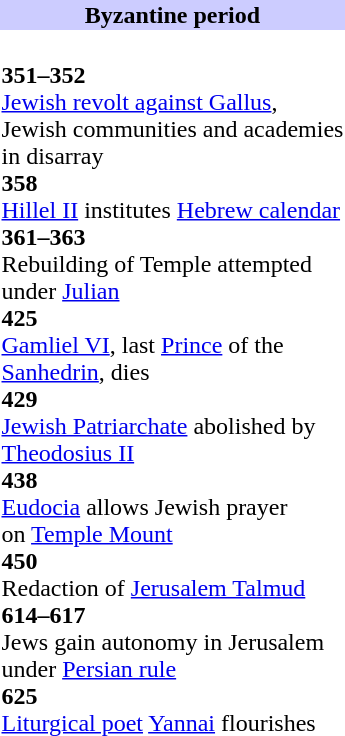<table class="floatright" style="clear:left">
<tr>
<th style="background: #ccf; text-align: center;">Byzantine period</th>
</tr>
<tr>
<td><br><strong>351–352 </strong><br>
<a href='#'>Jewish revolt against Gallus</a>,<br>
Jewish communities and academies<br>in disarray<br>
<strong>358</strong><br>
<a href='#'>Hillel II</a> institutes <a href='#'>Hebrew calendar</a><br>
<strong>361–363</strong><br>
Rebuilding of Temple attempted<br>under <a href='#'>Julian</a><br>
<strong>425</strong><br>
<a href='#'>Gamliel VI</a>, last <a href='#'>Prince</a> of the <br><a href='#'>Sanhedrin</a>, dies<br>
<strong>429</strong><br>
<a href='#'>Jewish Patriarchate</a> abolished by<br><a href='#'>Theodosius II</a><br>
<strong>438</strong><br>
<a href='#'>Eudocia</a> allows Jewish prayer<br>on <a href='#'>Temple Mount</a><br>
<strong>450</strong><br>
Redaction of <a href='#'>Jerusalem Talmud</a><br>
<strong>614–617</strong><br>
Jews gain autonomy in Jerusalem<br>under <a href='#'>Persian rule</a><br>
<strong>625</strong><br>
<a href='#'>Liturgical poet</a> <a href='#'>Yannai</a> flourishes</td>
</tr>
</table>
